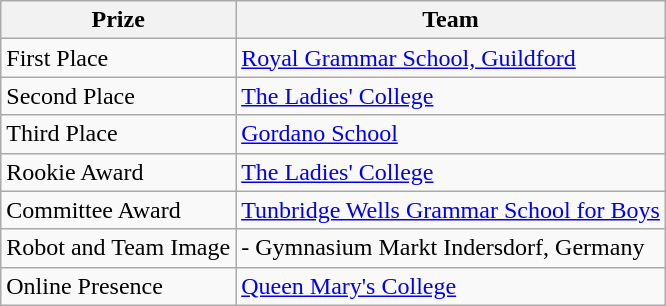<table class="wikitable">
<tr>
<th>Prize</th>
<th>Team</th>
</tr>
<tr>
<td>First Place</td>
<td><a href='#'>Royal Grammar School, Guildford</a></td>
</tr>
<tr>
<td>Second Place</td>
<td><a href='#'>The Ladies' College</a></td>
</tr>
<tr>
<td>Third Place</td>
<td><a href='#'>Gordano School</a></td>
</tr>
<tr>
<td>Rookie Award</td>
<td><a href='#'>The Ladies' College</a></td>
</tr>
<tr>
<td>Committee Award</td>
<td><a href='#'>Tunbridge Wells Grammar School for Boys</a></td>
</tr>
<tr>
<td>Robot and Team Image</td>
<td> - Gymnasium Markt Indersdorf, Germany</td>
</tr>
<tr>
<td>Online Presence</td>
<td><a href='#'>Queen Mary's College</a></td>
</tr>
</table>
